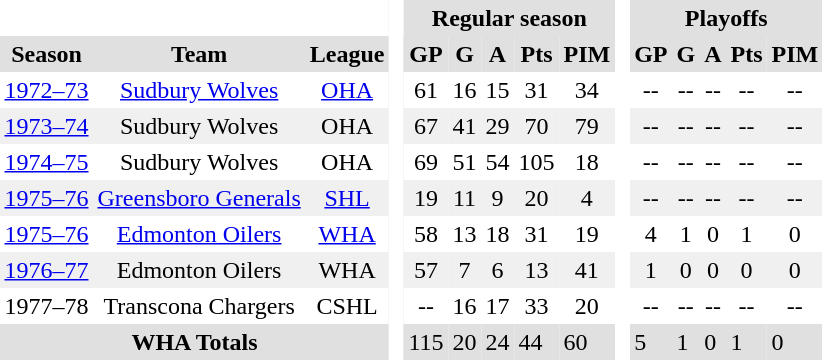<table BORDER="0" CELLPADDING="3" CELLSPACING="0" ID="Table3">
<tr bgcolor="#e0e0e0">
<th colspan="3" bgcolor="#ffffff"> </th>
<th rowspan="99" bgcolor="#ffffff"> </th>
<th colspan="5">Regular season</th>
<th rowspan="99" bgcolor="#ffffff"> </th>
<th colspan="5">Playoffs</th>
</tr>
<tr bgcolor="#e0e0e0">
<th>Season</th>
<th>Team</th>
<th>League</th>
<th>GP</th>
<th>G</th>
<th>A</th>
<th>Pts</th>
<th>PIM</th>
<th>GP</th>
<th>G</th>
<th>A</th>
<th>Pts</th>
<th>PIM</th>
</tr>
<tr ALIGN="center">
<td><a href='#'>1972–73</a></td>
<td><a href='#'>Sudbury Wolves</a></td>
<td><a href='#'>OHA</a></td>
<td>61</td>
<td>16</td>
<td>15</td>
<td>31</td>
<td>34</td>
<td>--</td>
<td>--</td>
<td>--</td>
<td>--</td>
<td>--</td>
</tr>
<tr ALIGN="center" bgcolor="#f0f0f0">
<td><a href='#'>1973–74</a></td>
<td>Sudbury Wolves</td>
<td>OHA</td>
<td>67</td>
<td>41</td>
<td>29</td>
<td>70</td>
<td>79</td>
<td>--</td>
<td>--</td>
<td>--</td>
<td>--</td>
<td>--</td>
</tr>
<tr ALIGN="center">
<td><a href='#'>1974–75</a></td>
<td>Sudbury Wolves</td>
<td>OHA</td>
<td>69</td>
<td>51</td>
<td>54</td>
<td>105</td>
<td>18</td>
<td>--</td>
<td>--</td>
<td>--</td>
<td>--</td>
<td>--</td>
</tr>
<tr ALIGN="center" bgcolor="#f0f0f0">
<td><a href='#'>1975–76</a></td>
<td><a href='#'>Greensboro Generals</a></td>
<td><a href='#'>SHL</a></td>
<td>19</td>
<td>11</td>
<td>9</td>
<td>20</td>
<td>4</td>
<td>--</td>
<td>--</td>
<td>--</td>
<td>--</td>
<td>--</td>
</tr>
<tr ALIGN="center">
<td><a href='#'>1975–76</a></td>
<td><a href='#'>Edmonton Oilers</a></td>
<td><a href='#'>WHA</a></td>
<td>58</td>
<td>13</td>
<td>18</td>
<td>31</td>
<td>19</td>
<td>4</td>
<td>1</td>
<td>0</td>
<td>1</td>
<td>0</td>
</tr>
<tr ALIGN="center" bgcolor="#f0f0f0">
<td><a href='#'>1976–77</a></td>
<td>Edmonton Oilers</td>
<td>WHA</td>
<td>57</td>
<td>7</td>
<td>6</td>
<td>13</td>
<td>41</td>
<td>1</td>
<td>0</td>
<td>0</td>
<td>0</td>
<td>0</td>
</tr>
<tr ALIGN="center">
<td>1977–78</td>
<td>Transcona Chargers</td>
<td>CSHL</td>
<td>--</td>
<td>16</td>
<td>17</td>
<td>33</td>
<td>20</td>
<td>--</td>
<td>--</td>
<td>--</td>
<td>--</td>
<td>--</td>
</tr>
<tr bgcolor="#e0e0e0">
<th colspan="3">WHA Totals</th>
<td>115</td>
<td>20</td>
<td>24</td>
<td>44</td>
<td>60</td>
<td>5</td>
<td>1</td>
<td>0</td>
<td>1</td>
<td>0</td>
</tr>
</table>
